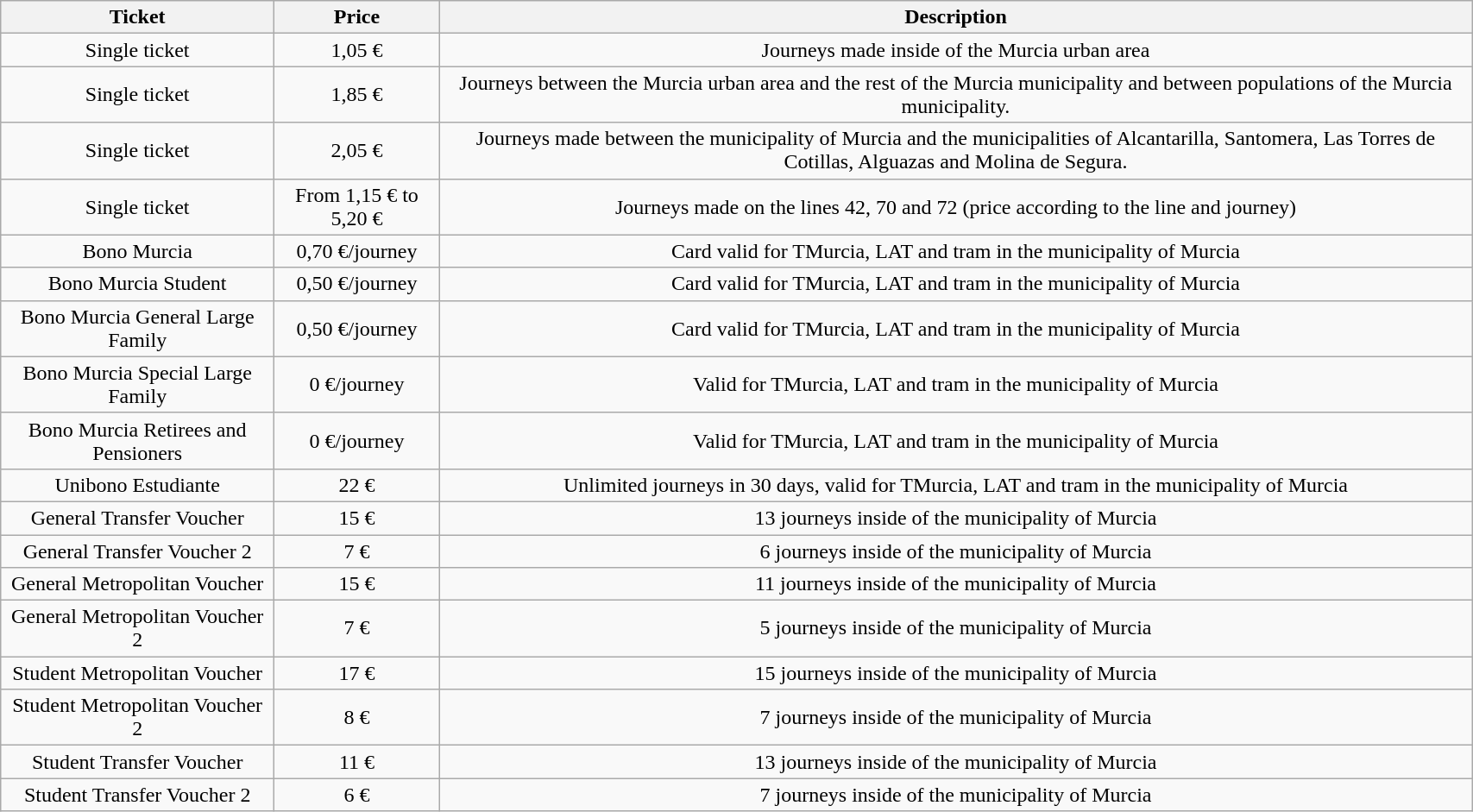<table class="wikitable" border="1" style="width: 90%">
<tr>
<th>Ticket</th>
<th>Price</th>
<th>Description</th>
</tr>
<tr -->
<td style="text-align:center;">Single ticket</td>
<td style="text-align:center;">1,05 €</td>
<td style="text-align:center;">Journeys made inside of the Murcia urban area</td>
</tr>
<tr -->
<td style="text-align:center;">Single ticket</td>
<td style="text-align:center;">1,85 €</td>
<td style="text-align:center;">Journeys between the Murcia urban area and the rest of the Murcia municipality and between populations of the Murcia municipality.</td>
</tr>
<tr -->
<td style="text-align:center;">Single ticket</td>
<td style="text-align:center;">2,05 €</td>
<td style="text-align:center;">Journeys made between the municipality of Murcia and the municipalities of Alcantarilla, Santomera, Las Torres de Cotillas, Alguazas and Molina de Segura.</td>
</tr>
<tr -->
<td style="text-align:center;">Single ticket</td>
<td style="text-align:center;">From 1,15 € to 5,20 €</td>
<td style="text-align:center;">Journeys made on the lines 42, 70 and 72 (price according to the line and journey)</td>
</tr>
<tr -->
<td style="text-align:center;">Bono Murcia</td>
<td style="text-align:center;">0,70 €/journey</td>
<td style="text-align:center;">Card valid for TMurcia, LAT and tram in the municipality of Murcia</td>
</tr>
<tr -->
<td style="text-align:center;">Bono Murcia Student</td>
<td style="text-align:center;">0,50 €/journey</td>
<td style="text-align:center;">Card valid for TMurcia, LAT and tram in the municipality of Murcia</td>
</tr>
<tr -->
<td style="text-align:center;">Bono Murcia General Large Family</td>
<td style="text-align:center;">0,50 €/journey</td>
<td style="text-align:center;">Card valid for TMurcia, LAT and tram in the municipality of Murcia</td>
</tr>
<tr -->
<td style="text-align:center;">Bono Murcia Special Large Family</td>
<td style="text-align:center;">0 €/journey</td>
<td style="text-align:center;">Valid for TMurcia, LAT and tram in the municipality of Murcia</td>
</tr>
<tr -->
<td style="text-align:center;">Bono Murcia Retirees and Pensioners</td>
<td style="text-align:center;">0 €/journey</td>
<td style="text-align:center;">Valid for TMurcia, LAT and tram in the municipality of Murcia</td>
</tr>
<tr -->
<td style="text-align:center;">Unibono Estudiante</td>
<td style="text-align:center;">22 €</td>
<td style="text-align:center;">Unlimited journeys in 30 days, valid for TMurcia, LAT and tram in the municipality of Murcia</td>
</tr>
<tr -->
<td style="text-align:center;">General Transfer Voucher</td>
<td style="text-align:center;">15 €</td>
<td style="text-align:center;">13 journeys inside of the municipality of Murcia</td>
</tr>
<tr -->
<td style="text-align:center;">General Transfer Voucher 2</td>
<td style="text-align:center;">7 €</td>
<td style="text-align:center;">6 journeys inside of the municipality of Murcia</td>
</tr>
<tr -->
<td style="text-align:center;">General Metropolitan Voucher</td>
<td style="text-align:center;">15 €</td>
<td style="text-align:center;">11 journeys inside of the municipality of Murcia</td>
</tr>
<tr -->
<td style="text-align:center;">General Metropolitan Voucher 2</td>
<td style="text-align:center;">7 €</td>
<td style="text-align:center;">5 journeys inside of the municipality of Murcia</td>
</tr>
<tr -->
<td style="text-align:center;">Student Metropolitan Voucher</td>
<td style="text-align:center;">17 €</td>
<td style="text-align:center;">15 journeys inside of the municipality of Murcia</td>
</tr>
<tr -->
<td style="text-align:center;">Student Metropolitan Voucher 2</td>
<td style="text-align:center;">8 €</td>
<td style="text-align:center;">7 journeys inside of the municipality of Murcia</td>
</tr>
<tr -->
<td style="text-align:center;">Student Transfer Voucher</td>
<td style="text-align:center;">11 €</td>
<td style="text-align:center;">13 journeys inside of the municipality of Murcia</td>
</tr>
<tr -->
<td style="text-align:center;">Student Transfer Voucher 2</td>
<td style="text-align:center;">6 €</td>
<td style="text-align:center;">7 journeys inside of the municipality of Murcia</td>
</tr>
</table>
